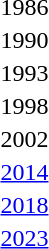<table>
<tr>
<td>1986</td>
<td></td>
<td></td>
<td><br></td>
</tr>
<tr>
<td>1990</td>
<td></td>
<td></td>
<td><br></td>
</tr>
<tr>
<td>1993</td>
<td></td>
<td></td>
<td><br></td>
</tr>
<tr>
<td>1998</td>
<td></td>
<td></td>
<td><br></td>
</tr>
<tr>
<td>2002</td>
<td></td>
<td></td>
<td><br></td>
</tr>
<tr>
<td><a href='#'>2014</a></td>
<td></td>
<td></td>
<td></td>
</tr>
<tr>
<td><a href='#'>2018</a></td>
<td valign=top></td>
<td valign=top></td>
<td valign=top></td>
</tr>
<tr>
<td><a href='#'>2023</a></td>
<td></td>
<td></td>
<td></td>
</tr>
<tr>
</tr>
</table>
